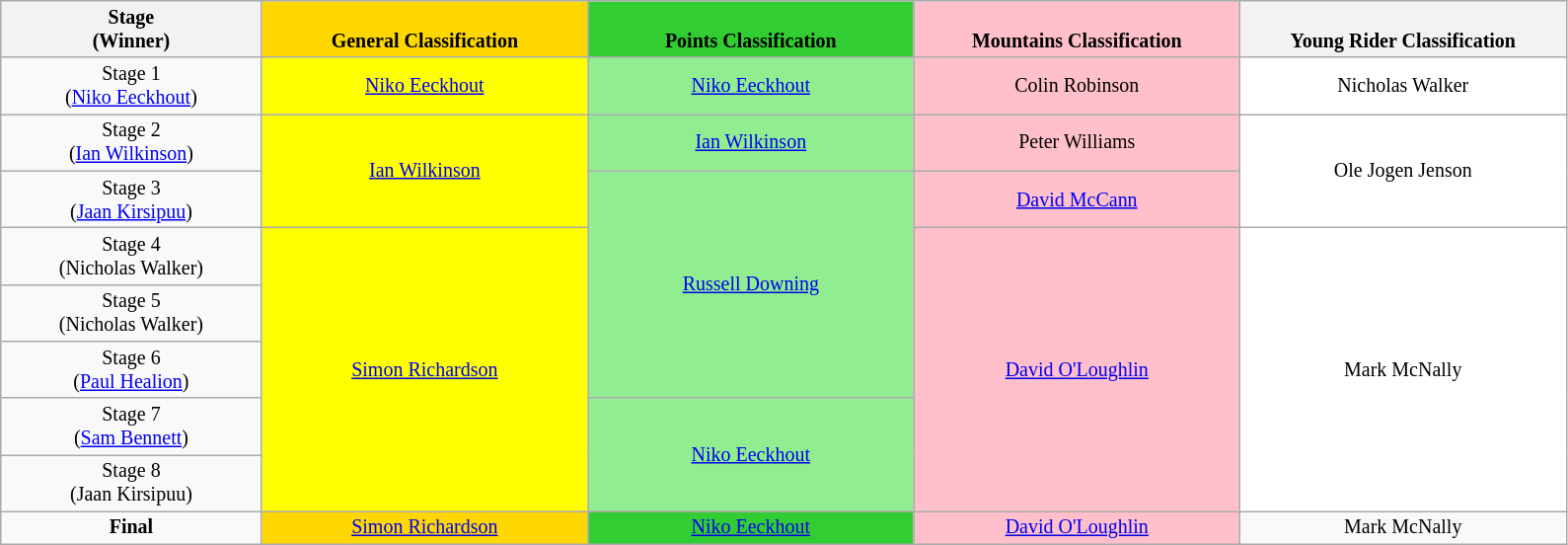<table class="wikitable" style="text-align: center; font-size:smaller;">
<tr>
<th width="12%"><strong>Stage<br>(Winner)</strong></th>
<th style="background-color:gold;" width="15%"><br><strong>General Classification</strong></th>
<th style="background-color:limegreen;" width="15%"><br><strong>Points Classification</strong></th>
<th style="background-color:pink;" width="15%"><br><strong>Mountains Classification</strong></th>
<th style="background-color:offwhite;" width="15%"><br><strong>Young Rider Classification</strong></th>
</tr>
<tr>
<td>Stage 1 <br>(<a href='#'>Niko Eeckhout</a>)</td>
<td style="background-color:yellow;" rowspan="1"><a href='#'>Niko Eeckhout</a></td>
<td style="background-color:lightgreen;" rowspan="1"><a href='#'>Niko Eeckhout</a></td>
<td style="background-color:pink;" rowspan="1">Colin Robinson</td>
<td style="background-color:white;" rowspan="1">Nicholas Walker</td>
</tr>
<tr>
<td>Stage 2<br>(<a href='#'>Ian Wilkinson</a>)</td>
<td style="background-color:yellow;" rowspan="2"><a href='#'>Ian Wilkinson</a></td>
<td style="background-color:lightgreen;" rowspan="1"><a href='#'>Ian Wilkinson</a></td>
<td style="background-color:pink;" rowspan="1">Peter Williams</td>
<td style="background-color:white;" rowspan="2">Ole Jogen Jenson</td>
</tr>
<tr>
<td>Stage 3<br>(<a href='#'>Jaan Kirsipuu</a>)</td>
<td style="background-color:lightgreen;" rowspan="4"><a href='#'>Russell Downing</a></td>
<td style="background-color:pink;" rowspan="1"><a href='#'>David McCann</a></td>
</tr>
<tr>
<td>Stage 4<br>(Nicholas Walker)</td>
<td style="background-color:yellow;" rowspan="5"><a href='#'>Simon Richardson</a></td>
<td style="background-color:pink;" rowspan="5"><a href='#'>David O'Loughlin</a></td>
<td style="background-color:white;" rowspan="5">Mark McNally</td>
</tr>
<tr>
<td>Stage 5<br>(Nicholas Walker)</td>
</tr>
<tr>
<td>Stage 6<br>(<a href='#'>Paul Healion</a>)</td>
</tr>
<tr>
<td>Stage 7<br>(<a href='#'>Sam Bennett</a>)</td>
<td style="background-color:lightgreen;" rowspan="2"><a href='#'>Niko Eeckhout</a></td>
</tr>
<tr>
<td>Stage 8<br>(Jaan Kirsipuu)</td>
</tr>
<tr>
<td><strong>Final</strong><br></td>
<td style="background-color:gold;" rowspan="1"><a href='#'>Simon Richardson</a></td>
<td style="background-color:limegreen;" rowspan="1"><a href='#'>Niko Eeckhout</a></td>
<td style="background-color:pink;" rowspan="1"><a href='#'>David O'Loughlin</a></td>
<td style="background-color:offwhite;" rowspan="1">Mark McNally</td>
</tr>
</table>
